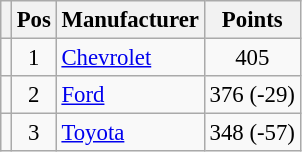<table class="wikitable" style="font-size: 95%;">
<tr>
<th></th>
<th>Pos</th>
<th>Manufacturer</th>
<th>Points</th>
</tr>
<tr>
<td align="left"></td>
<td style="text-align:center;">1</td>
<td><a href='#'>Chevrolet</a></td>
<td style="text-align:center;">405</td>
</tr>
<tr>
<td align="left"></td>
<td style="text-align:center;">2</td>
<td><a href='#'>Ford</a></td>
<td style="text-align:center;">376 (-29)</td>
</tr>
<tr>
<td align="left"></td>
<td style="text-align:center;">3</td>
<td><a href='#'>Toyota</a></td>
<td style="text-align:center;">348 (-57)</td>
</tr>
</table>
